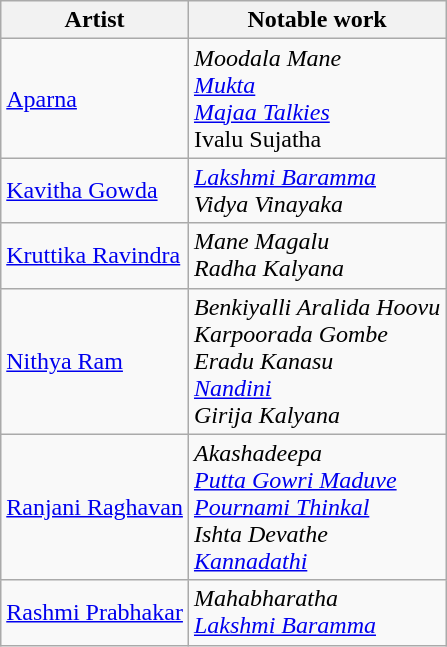<table class="wikitable sortable">
<tr>
<th>Artist</th>
<th>Notable work</th>
</tr>
<tr>
<td><a href='#'>Aparna</a></td>
<td><em>Moodala Mane</em><br><em><a href='#'>Mukta</a></em><br><em><a href='#'>Majaa Talkies</a></em><br>Ivalu Sujatha</td>
</tr>
<tr>
<td><a href='#'>Kavitha Gowda</a></td>
<td><em><a href='#'>Lakshmi Baramma</a></em><br><em>Vidya Vinayaka</em></td>
</tr>
<tr>
<td><a href='#'>Kruttika Ravindra</a></td>
<td><em>Mane Magalu</em><br><em>Radha Kalyana</em></td>
</tr>
<tr>
<td><a href='#'>Nithya Ram</a></td>
<td><em>Benkiyalli Aralida Hoovu</em><br> <em>Karpoorada Gombe</em><br><em>Eradu Kanasu</em><br><em><a href='#'>Nandini</a></em><br><em>Girija Kalyana</em></td>
</tr>
<tr>
<td><a href='#'>Ranjani Raghavan</a></td>
<td><em>Akashadeepa</em><br><em><a href='#'>Putta Gowri Maduve</a></em><br><em><a href='#'>Pournami Thinkal</a></em><br><em>Ishta Devathe</em><br><em><a href='#'>Kannadathi</a></em></td>
</tr>
<tr>
<td><a href='#'>Rashmi Prabhakar</a></td>
<td><em>Mahabharatha</em><br><em><a href='#'>Lakshmi Baramma</a></em><br></td>
</tr>
</table>
